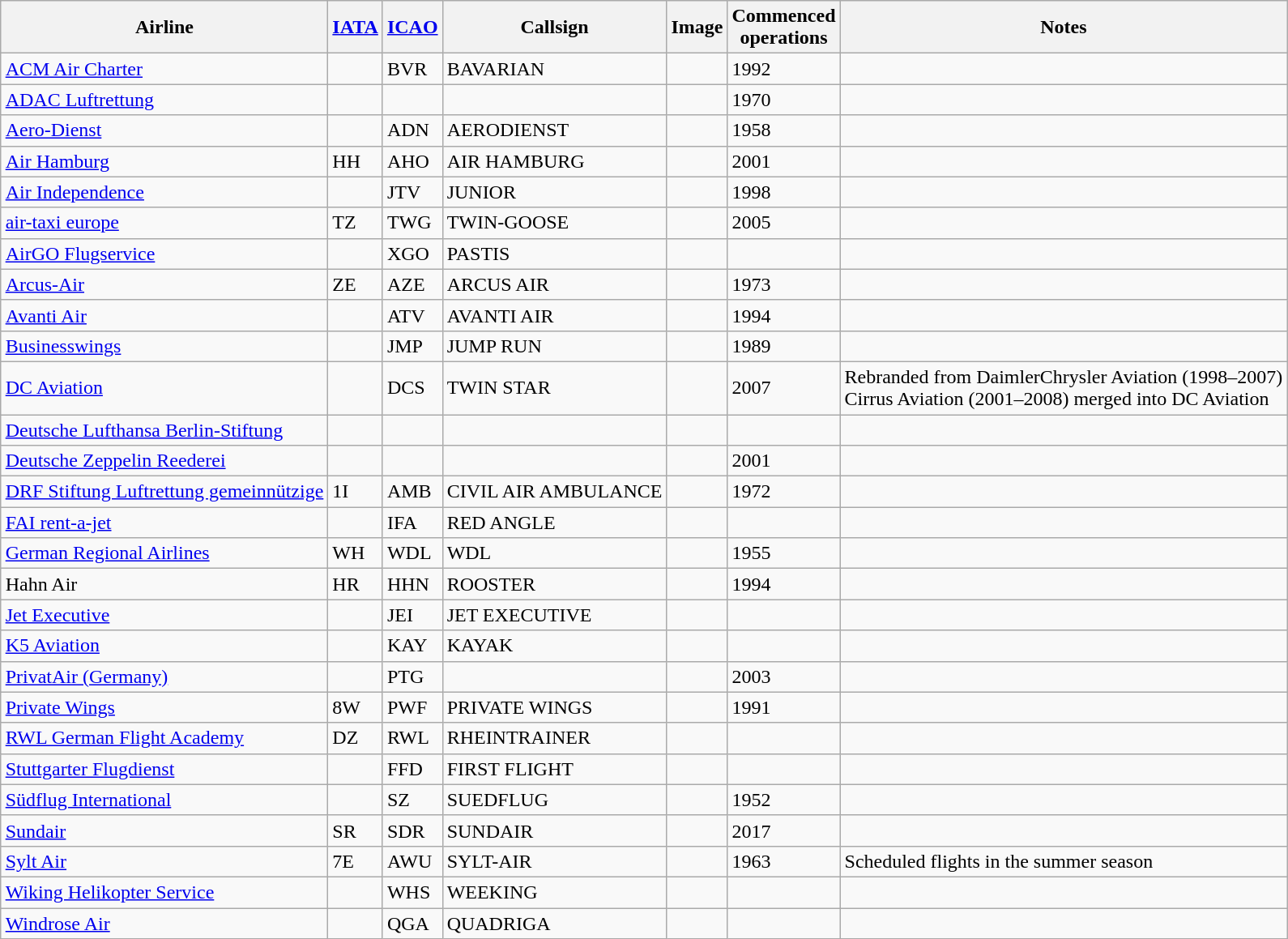<table class="wikitable sortable" style="margin:auto">
<tr valign="middle">
<th>Airline</th>
<th><a href='#'>IATA</a></th>
<th><a href='#'>ICAO</a></th>
<th>Callsign</th>
<th>Image</th>
<th>Commenced<br>operations</th>
<th>Notes</th>
</tr>
<tr>
<td><a href='#'>ACM Air Charter</a></td>
<td></td>
<td>BVR</td>
<td>BAVARIAN</td>
<td></td>
<td>1992</td>
<td></td>
</tr>
<tr>
<td><a href='#'>ADAC Luftrettung</a></td>
<td></td>
<td></td>
<td></td>
<td></td>
<td>1970</td>
<td></td>
</tr>
<tr>
<td><a href='#'>Aero-Dienst</a></td>
<td></td>
<td>ADN</td>
<td>AERODIENST</td>
<td></td>
<td>1958</td>
<td></td>
</tr>
<tr>
<td><a href='#'>Air Hamburg</a></td>
<td>HH</td>
<td>AHO</td>
<td>AIR HAMBURG</td>
<td></td>
<td>2001</td>
<td></td>
</tr>
<tr>
<td><a href='#'>Air Independence</a></td>
<td></td>
<td>JTV</td>
<td>JUNIOR</td>
<td></td>
<td>1998</td>
<td></td>
</tr>
<tr>
<td><a href='#'>air-taxi europe</a></td>
<td>TZ</td>
<td>TWG</td>
<td>TWIN-GOOSE</td>
<td></td>
<td>2005</td>
<td></td>
</tr>
<tr>
<td><a href='#'>AirGO Flugservice</a></td>
<td></td>
<td>XGO</td>
<td>PASTIS</td>
<td></td>
<td></td>
<td></td>
</tr>
<tr>
<td><a href='#'>Arcus-Air</a></td>
<td>ZE</td>
<td>AZE</td>
<td>ARCUS AIR</td>
<td></td>
<td>1973</td>
<td></td>
</tr>
<tr>
<td><a href='#'>Avanti Air</a></td>
<td></td>
<td>ATV</td>
<td>AVANTI AIR</td>
<td></td>
<td>1994</td>
<td></td>
</tr>
<tr>
<td><a href='#'>Businesswings</a></td>
<td></td>
<td>JMP</td>
<td>JUMP RUN</td>
<td></td>
<td>1989</td>
<td></td>
</tr>
<tr>
<td><a href='#'>DC Aviation</a></td>
<td></td>
<td>DCS</td>
<td>TWIN STAR</td>
<td></td>
<td>2007</td>
<td>Rebranded from DaimlerChrysler Aviation (1998–2007)<br>Cirrus Aviation (2001–2008) merged into DC Aviation</td>
</tr>
<tr>
<td><a href='#'>Deutsche Lufthansa Berlin-Stiftung</a></td>
<td></td>
<td></td>
<td></td>
<td></td>
<td></td>
<td></td>
</tr>
<tr>
<td><a href='#'>Deutsche Zeppelin Reederei</a></td>
<td></td>
<td></td>
<td></td>
<td></td>
<td>2001</td>
<td></td>
</tr>
<tr>
<td><a href='#'>DRF Stiftung Luftrettung gemeinnützige</a></td>
<td>1I</td>
<td>AMB</td>
<td>CIVIL AIR AMBULANCE</td>
<td></td>
<td>1972</td>
<td></td>
</tr>
<tr>
<td><a href='#'>FAI rent-a-jet</a></td>
<td></td>
<td>IFA</td>
<td>RED ANGLE</td>
<td></td>
<td></td>
<td></td>
</tr>
<tr>
<td><a href='#'>German Regional Airlines</a></td>
<td>WH</td>
<td>WDL</td>
<td>WDL</td>
<td></td>
<td>1955</td>
<td></td>
</tr>
<tr>
<td>Hahn Air</td>
<td>HR</td>
<td>HHN</td>
<td>ROOSTER</td>
<td></td>
<td>1994</td>
<td></td>
</tr>
<tr>
<td><a href='#'>Jet Executive</a></td>
<td></td>
<td>JEI</td>
<td>JET EXECUTIVE</td>
<td></td>
<td></td>
<td></td>
</tr>
<tr>
<td><a href='#'>K5 Aviation</a></td>
<td></td>
<td>KAY</td>
<td>KAYAK</td>
<td></td>
<td></td>
<td></td>
</tr>
<tr>
<td><a href='#'>PrivatAir (Germany)</a></td>
<td></td>
<td>PTG</td>
<td></td>
<td></td>
<td>2003</td>
<td></td>
</tr>
<tr>
<td><a href='#'>Private Wings</a></td>
<td>8W</td>
<td>PWF</td>
<td>PRIVATE WINGS</td>
<td></td>
<td>1991</td>
<td></td>
</tr>
<tr>
<td><a href='#'>RWL German Flight Academy</a></td>
<td>DZ</td>
<td>RWL</td>
<td>RHEINTRAINER</td>
<td></td>
<td></td>
<td></td>
</tr>
<tr>
<td><a href='#'>Stuttgarter Flugdienst</a></td>
<td></td>
<td>FFD</td>
<td>FIRST FLIGHT</td>
<td></td>
<td></td>
<td></td>
</tr>
<tr>
<td><a href='#'>Südflug International</a></td>
<td></td>
<td>SZ</td>
<td>SUEDFLUG</td>
<td></td>
<td>1952</td>
<td></td>
</tr>
<tr>
<td><a href='#'>Sundair</a></td>
<td>SR</td>
<td>SDR</td>
<td>SUNDAIR</td>
<td></td>
<td>2017</td>
<td></td>
</tr>
<tr>
<td><a href='#'>Sylt Air</a></td>
<td>7E</td>
<td>AWU</td>
<td>SYLT-AIR</td>
<td></td>
<td>1963</td>
<td>Scheduled flights in the summer season</td>
</tr>
<tr>
<td><a href='#'>Wiking Helikopter Service</a></td>
<td></td>
<td>WHS</td>
<td>WEEKING</td>
<td></td>
<td></td>
<td></td>
</tr>
<tr>
<td><a href='#'>Windrose Air</a></td>
<td></td>
<td>QGA</td>
<td>QUADRIGA</td>
<td></td>
<td></td>
<td></td>
</tr>
</table>
